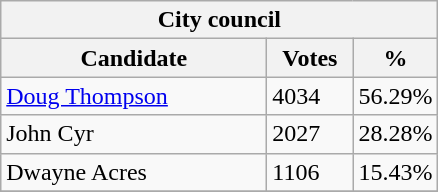<table class="wikitable">
<tr>
<th colspan="3">City council</th>
</tr>
<tr>
<th style="width: 170px">Candidate</th>
<th style="width: 50px">Votes</th>
<th style="width: 40px">%</th>
</tr>
<tr>
<td><a href='#'>Doug Thompson</a></td>
<td>4034</td>
<td>56.29%</td>
</tr>
<tr>
<td>John Cyr</td>
<td>2027</td>
<td>28.28%</td>
</tr>
<tr>
<td>Dwayne Acres</td>
<td>1106</td>
<td>15.43%</td>
</tr>
<tr>
</tr>
</table>
